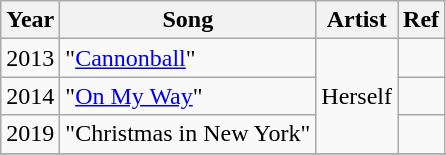<table class="wikitable plainrowheaders" border="1">
<tr>
<th scope="col">Year</th>
<th scope="col">Song</th>
<th scope="col">Artist</th>
<th scope="col">Ref</th>
</tr>
<tr>
<td>2013</td>
<td>"<a href='#'>Cannonball</a>"</td>
<td rowspan="3">Herself</td>
<td></td>
</tr>
<tr>
<td>2014</td>
<td>"<a href='#'>On My Way</a>"</td>
<td></td>
</tr>
<tr>
<td>2019</td>
<td>"Christmas in New York"</td>
<td></td>
</tr>
<tr>
</tr>
</table>
